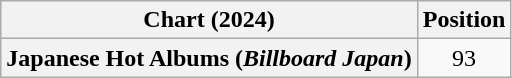<table class="wikitable plainrowheaders" style="text-align:center">
<tr>
<th scope="col">Chart (2024)</th>
<th scope="col">Position</th>
</tr>
<tr>
<th scope="row">Japanese Hot Albums (<em>Billboard Japan</em>)</th>
<td>93</td>
</tr>
</table>
